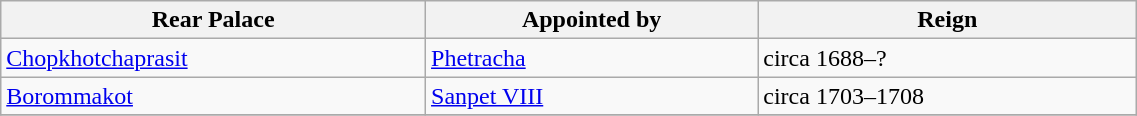<table class="wikitable" border="1" width=60%>
<tr>
<th>Rear Palace</th>
<th>Appointed by</th>
<th>Reign</th>
</tr>
<tr>
<td><a href='#'>Chopkhotchaprasit</a></td>
<td><a href='#'>Phetracha</a></td>
<td>circa 1688–?</td>
</tr>
<tr>
<td><a href='#'>Borommakot</a></td>
<td><a href='#'>Sanpet VIII</a></td>
<td>circa 1703–1708</td>
</tr>
<tr>
</tr>
</table>
